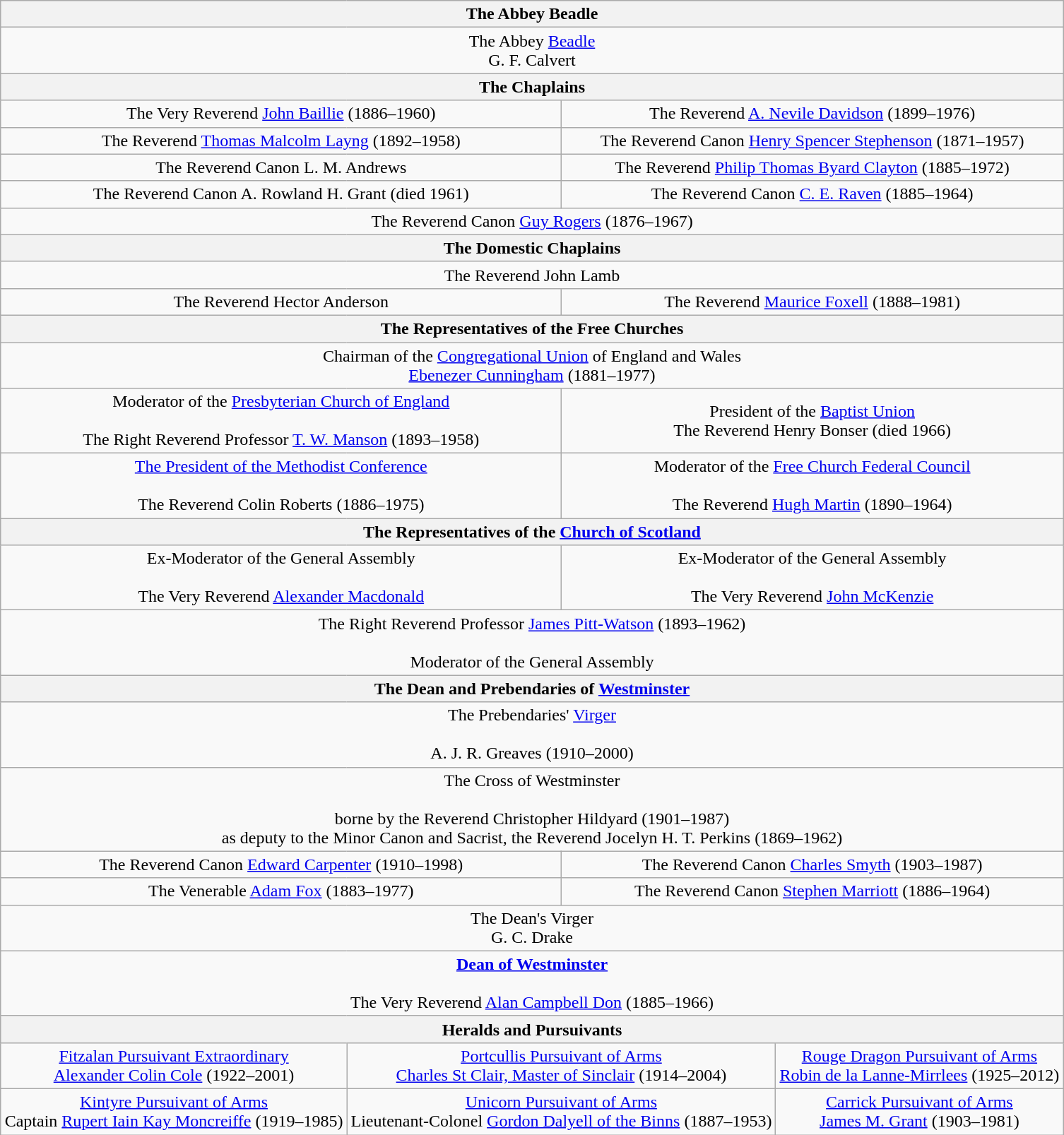<table class="wikitable" style="text-align:center; margin-left: auto; margin-right: auto; border: none;">
<tr>
<th colspan="6">The Abbey Beadle</th>
</tr>
<tr>
<td colspan="6">The Abbey <a href='#'>Beadle</a><br>G. F. Calvert</td>
</tr>
<tr>
<th colspan="6">The Chaplains</th>
</tr>
<tr>
<td colspan="3">The Very Reverend <a href='#'>John Baillie</a> (1886–1960)</td>
<td colspan="3">The Reverend <a href='#'>A. Nevile Davidson</a> (1899–1976)</td>
</tr>
<tr>
<td colspan="3">The Reverend <a href='#'>Thomas Malcolm Layng</a>  (1892–1958)</td>
<td colspan="3">The Reverend Canon <a href='#'>Henry Spencer Stephenson</a> (1871–1957)</td>
</tr>
<tr>
<td colspan="3">The Reverend Canon L. M. Andrews </td>
<td colspan="3">The Reverend <a href='#'>Philip Thomas Byard Clayton</a>  (1885–1972)</td>
</tr>
<tr>
<td colspan="3">The Reverend Canon A. Rowland H. Grant  (died 1961)</td>
<td colspan="3">The Reverend Canon <a href='#'>C. E. Raven</a> (1885–1964)</td>
</tr>
<tr>
<td colspan="6">The Reverend Canon <a href='#'>Guy Rogers</a>  (1876–1967)</td>
</tr>
<tr>
<th colspan="6">The Domestic Chaplains</th>
</tr>
<tr>
<td colspan="6">The Reverend John Lamb </td>
</tr>
<tr>
<td colspan="3">The Reverend Hector Anderson </td>
<td colspan="3">The Reverend <a href='#'>Maurice Foxell</a>  (1888–1981)</td>
</tr>
<tr>
<th colspan="6"><strong>The Representatives of the Free Churches</strong></th>
</tr>
<tr>
<td colspan="6">Chairman of the <a href='#'>Congregational Union</a> of England and Wales<br><a href='#'>Ebenezer Cunningham</a> (1881–1977)</td>
</tr>
<tr>
<td colspan="3">Moderator of the <a href='#'>Presbyterian Church of England</a><br><br>The Right Reverend Professor <a href='#'>T. W. Manson</a> (1893–1958)</td>
<td colspan="3">President of the <a href='#'>Baptist Union</a><br>The Reverend Henry Bonser (died 1966)</td>
</tr>
<tr>
<td colspan="3"><a href='#'>The President of the Methodist Conference</a><br><br>The Reverend Colin Roberts (1886–1975)</td>
<td colspan="3">Moderator of the <a href='#'>Free Church Federal Council</a><br><br>The Reverend <a href='#'>Hugh Martin</a> (1890–1964)</td>
</tr>
<tr>
<th colspan="6" style="text-align:center">The Representatives of the <a href='#'>Church of Scotland</a></th>
</tr>
<tr>
<td colspan="3">Ex-Moderator of the General Assembly<br><br>The Very Reverend <a href='#'>Alexander Macdonald</a></td>
<td colspan="3">Ex-Moderator of the General Assembly<br><br>The Very Reverend <a href='#'>John McKenzie</a> </td>
</tr>
<tr>
<td colspan="6">The Right Reverend Professor <a href='#'>James Pitt-Watson</a> (1893–1962)<br><br>Moderator of the General Assembly</td>
</tr>
<tr>
<th colspan="6"><strong>The Dean and Prebendaries of <a href='#'>Westminster</a></strong></th>
</tr>
<tr>
<td colspan="6">The Prebendaries' <a href='#'>Virger</a><br><br>A. J. R. Greaves (1910–2000)</td>
</tr>
<tr>
<td colspan="6">The Cross of Westminster<br><br>borne by the Reverend Christopher Hildyard (1901–1987)<br>as deputy to the Minor Canon and Sacrist, the Reverend Jocelyn H. T. Perkins  (1869–1962)</td>
</tr>
<tr>
<td colspan="3">The Reverend Canon <a href='#'>Edward Carpenter</a> (1910–1998)</td>
<td colspan="3">The Reverend Canon <a href='#'>Charles Smyth</a> (1903–1987)</td>
</tr>
<tr>
<td colspan="3">The Venerable <a href='#'>Adam Fox</a> (1883–1977)</td>
<td colspan="3">The Reverend Canon <a href='#'>Stephen Marriott</a> (1886–1964)</td>
</tr>
<tr>
<td colspan="6">The Dean's Virger<br>G. C. Drake </td>
</tr>
<tr>
<td colspan="6"><strong><a href='#'>Dean of Westminster</a></strong><br><br>The Very Reverend <a href='#'>Alan Campbell Don</a>  (1885–1966)</td>
</tr>
<tr>
<th colspan="6">Heralds and Pursuivants</th>
</tr>
<tr>
<td colspan="2"><a href='#'>Fitzalan Pursuivant Extraordinary</a><br><a href='#'>Alexander Colin Cole</a> (1922–2001)</td>
<td colspan="2"><a href='#'>Portcullis Pursuivant of Arms</a><br><a href='#'>Charles St Clair, Master of Sinclair</a> (1914–2004)</td>
<td colspan="2"><a href='#'>Rouge Dragon Pursuivant of Arms</a><br><a href='#'>Robin de la Lanne-Mirrlees</a> (1925–2012)</td>
</tr>
<tr>
<td colspan="2"><a href='#'>Kintyre Pursuivant of Arms</a><br>Captain <a href='#'>Rupert Iain Kay Moncreiffe</a> (1919–1985)</td>
<td colspan="2"><a href='#'>Unicorn Pursuivant of Arms</a><br>Lieutenant-Colonel <a href='#'>Gordon Dalyell of the Binns</a>  (1887–1953)</td>
<td colspan="2"><a href='#'>Carrick Pursuivant of Arms</a><br><a href='#'>James M. Grant</a> (1903–1981)</td>
</tr>
</table>
